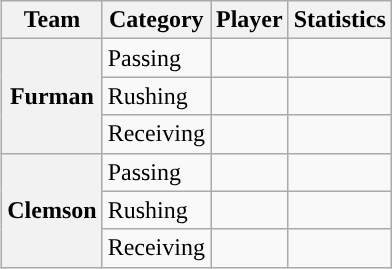<table class="wikitable" style="float:right">
<tr>
<th>Team</th>
<th>Category</th>
<th>Player</th>
<th>Statistics</th>
</tr>
<tr>
<th rowspan=3>Furman</th>
<td>Passing</td>
<td></td>
<td></td>
</tr>
<tr>
<td>Rushing</td>
<td></td>
<td></td>
</tr>
<tr>
<td>Receiving</td>
<td></td>
<td></td>
</tr>
<tr>
<th rowspan=3>Clemson</th>
<td>Passing</td>
<td></td>
<td></td>
</tr>
<tr>
<td>Rushing</td>
<td></td>
<td></td>
</tr>
<tr>
<td>Receiving</td>
<td></td>
<td></td>
</tr>
</table>
